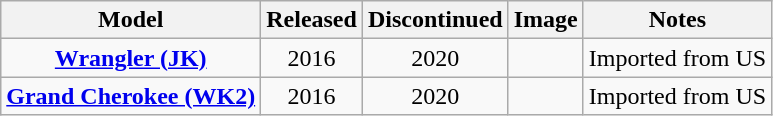<table class="wikitable" style="text-align:center">
<tr>
<th>Model</th>
<th>Released</th>
<th>Discontinued</th>
<th>Image</th>
<th>Notes</th>
</tr>
<tr>
<td><strong><a href='#'>Wrangler (JK)</a></strong></td>
<td>2016</td>
<td>2020</td>
<td></td>
<td>Imported from US</td>
</tr>
<tr>
<td><strong><a href='#'>Grand Cherokee (WK2)</a></strong></td>
<td>2016</td>
<td>2020</td>
<td></td>
<td>Imported from US</td>
</tr>
</table>
